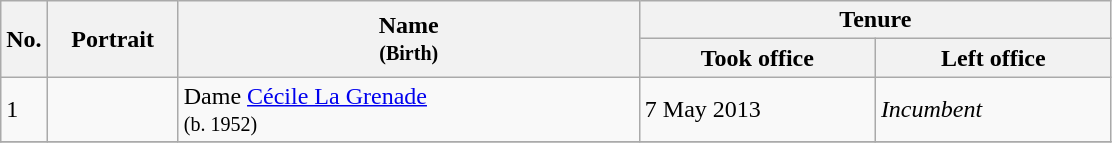<table class="wikitable">
<tr>
<th scope="col" style="width:20px;" rowspan="2">No.</th>
<th scope="col" style="width:80px;" rowspan="2">Portrait</th>
<th scope="col" style="width:300px;" rowspan="2">Name<br><small>(Birth)</small></th>
<th scope="col" style="width:300px;" colspan="2">Tenure</th>
</tr>
<tr>
<th scope="col" style="width:150px;">Took office</th>
<th scope="col" style="width:150px;">Left office</th>
</tr>
<tr>
<td>1</td>
<td style="text-align: center;"></td>
<td>Dame <a href='#'>Cécile La Grenade</a><br><small>(b. 1952)</small></td>
<td>7 May 2013</td>
<td><em>Incumbent</em></td>
</tr>
<tr>
</tr>
</table>
